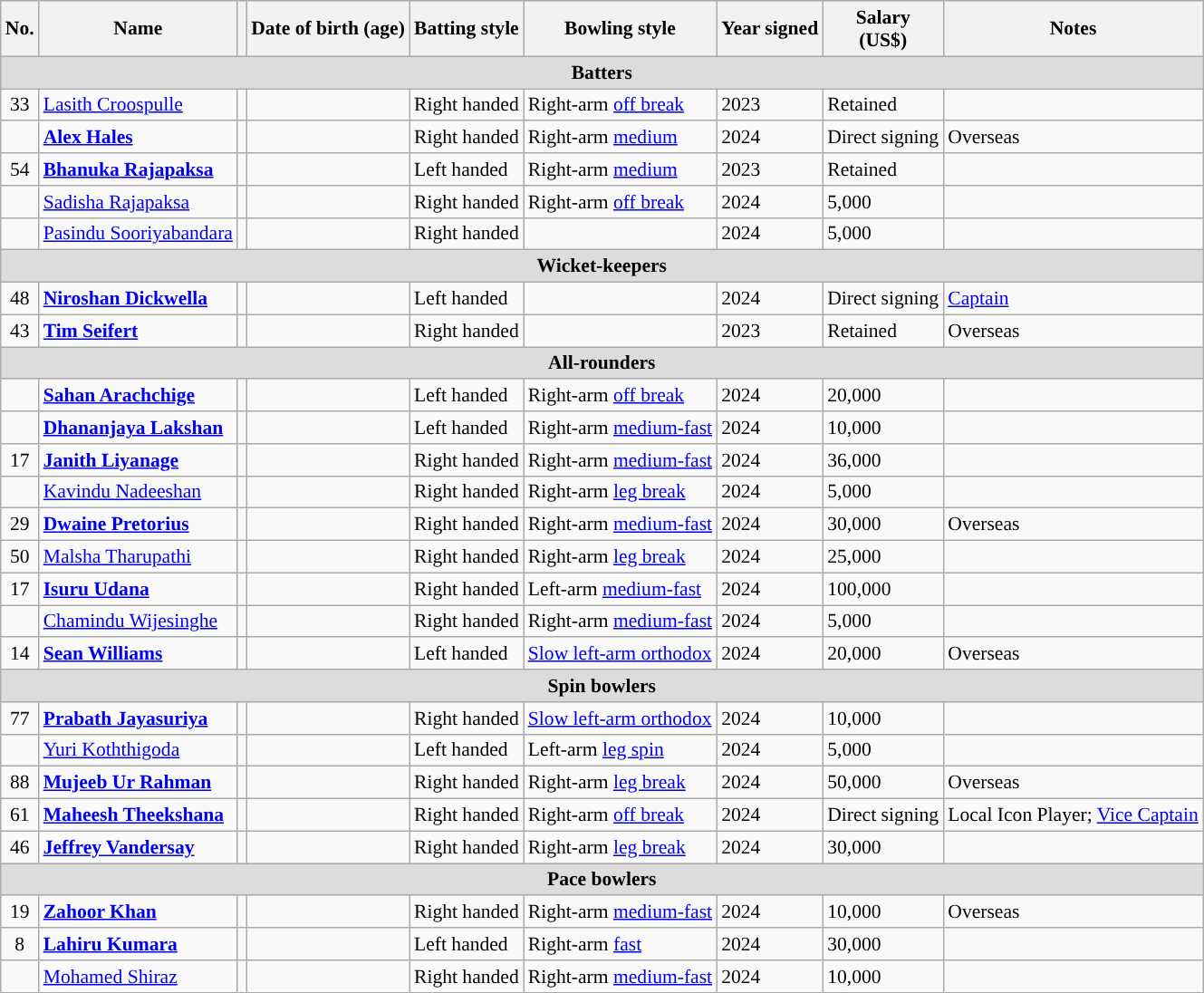<table class="wikitable" style="font-size:90%;">
<tr>
<th scope="col">No.</th>
<th scope="col">Name</th>
<th scope="col"></th>
<th scope="col">Date of birth (age)</th>
<th scope="col">Batting style</th>
<th scope="col">Bowling style</th>
<th scope="col">Year signed</th>
<th scope="col">Salary <br> (US$)</th>
<th scope="col">Notes</th>
</tr>
<tr>
<th colspan="9" style="background:#dcdcdc; text-align:center;">Batters</th>
</tr>
<tr>
<td style="text-align:center;">33</td>
<td><a href='#'>Lasith Croospulle</a></td>
<td></td>
<td></td>
<td>Right handed</td>
<td>Right-arm <a href='#'>off break</a></td>
<td>2023</td>
<td>Retained</td>
<td></td>
</tr>
<tr>
<td></td>
<td><strong><a href='#'>Alex Hales</a></strong></td>
<td></td>
<td></td>
<td>Right handed</td>
<td>Right-arm <a href='#'>medium</a></td>
<td>2024</td>
<td>Direct signing</td>
<td>Overseas</td>
</tr>
<tr>
<td style="text-align:center;">54</td>
<td><strong><a href='#'>Bhanuka Rajapaksa</a></strong></td>
<td></td>
<td></td>
<td>Left handed</td>
<td>Right-arm <a href='#'>medium</a></td>
<td>2023</td>
<td>Retained</td>
<td></td>
</tr>
<tr>
<td></td>
<td><a href='#'>Sadisha Rajapaksa</a></td>
<td></td>
<td></td>
<td>Right handed</td>
<td>Right-arm <a href='#'>off break</a></td>
<td>2024</td>
<td>5,000</td>
<td></td>
</tr>
<tr>
<td></td>
<td><a href='#'>Pasindu Sooriyabandara</a></td>
<td></td>
<td></td>
<td>Right handed</td>
<td></td>
<td>2024</td>
<td>5,000</td>
<td></td>
</tr>
<tr>
<th colspan="9" style="background:#dcdcdc; text-align:center;">Wicket-keepers</th>
</tr>
<tr>
<td style="text-align:center;">48</td>
<td><strong><a href='#'>Niroshan Dickwella</a></strong></td>
<td></td>
<td></td>
<td>Left handed</td>
<td></td>
<td>2024</td>
<td>Direct signing</td>
<td><a href='#'>Captain</a></td>
</tr>
<tr>
<td style="text-align:center;">43</td>
<td><strong><a href='#'>Tim Seifert</a></strong></td>
<td></td>
<td></td>
<td>Right handed</td>
<td></td>
<td>2023</td>
<td>Retained</td>
<td>Overseas</td>
</tr>
<tr>
<th colspan="9" style="background:#dcdcdc; text-align:center;">All-rounders</th>
</tr>
<tr>
<td style="text-align:center;"></td>
<td><strong><a href='#'>Sahan Arachchige</a></strong></td>
<td></td>
<td></td>
<td>Left handed</td>
<td>Right-arm <a href='#'>off break</a></td>
<td>2024</td>
<td>20,000</td>
<td></td>
</tr>
<tr>
<td></td>
<td><strong><a href='#'>Dhananjaya Lakshan</a></strong></td>
<td></td>
<td></td>
<td>Left handed</td>
<td>Right-arm <a href='#'>medium-fast</a></td>
<td>2024</td>
<td>10,000</td>
<td></td>
</tr>
<tr>
<td style="text-align:center;">17</td>
<td><strong><a href='#'>Janith Liyanage</a></strong></td>
<td></td>
<td></td>
<td>Right handed</td>
<td>Right-arm <a href='#'>medium-fast</a></td>
<td>2024</td>
<td>36,000</td>
<td></td>
</tr>
<tr>
<td></td>
<td><a href='#'>Kavindu Nadeeshan</a></td>
<td></td>
<td></td>
<td>Right handed</td>
<td>Right-arm <a href='#'>leg break</a></td>
<td>2024</td>
<td>5,000</td>
<td></td>
</tr>
<tr>
<td style="text-align:center;">29</td>
<td><strong><a href='#'>Dwaine Pretorius</a></strong></td>
<td></td>
<td></td>
<td>Right handed</td>
<td>Right-arm <a href='#'>medium-fast</a></td>
<td>2024</td>
<td>30,000</td>
<td>Overseas</td>
</tr>
<tr>
<td style="text-align:center;">50</td>
<td><a href='#'>Malsha Tharupathi</a></td>
<td></td>
<td></td>
<td>Right handed</td>
<td>Right-arm <a href='#'>leg break</a></td>
<td>2024</td>
<td>25,000</td>
<td></td>
</tr>
<tr>
<td style="text-align:center;">17</td>
<td><strong><a href='#'>Isuru Udana</a></strong></td>
<td></td>
<td></td>
<td>Right handed</td>
<td>Left-arm <a href='#'>medium-fast</a></td>
<td>2024</td>
<td>100,000</td>
<td></td>
</tr>
<tr>
<td></td>
<td><a href='#'>Chamindu Wijesinghe</a></td>
<td></td>
<td></td>
<td>Right handed</td>
<td>Right-arm <a href='#'>medium-fast</a></td>
<td>2024</td>
<td>5,000</td>
<td></td>
</tr>
<tr>
<td style="text-align:center;">14</td>
<td><a href='#'><strong>Sean Williams</strong></a></td>
<td></td>
<td></td>
<td>Left handed</td>
<td><a href='#'>Slow left-arm orthodox</a></td>
<td>2024</td>
<td>20,000</td>
<td>Overseas</td>
</tr>
<tr>
<th colspan="9" style="background:#dcdcdc; text-align:center;">Spin bowlers</th>
</tr>
<tr>
<td style="text-align:center;">77</td>
<td><strong><a href='#'>Prabath Jayasuriya</a></strong></td>
<td></td>
<td></td>
<td>Right handed</td>
<td><a href='#'>Slow left-arm orthodox</a></td>
<td>2024</td>
<td>10,000</td>
<td></td>
</tr>
<tr>
<td></td>
<td><a href='#'>Yuri Koththigoda</a></td>
<td></td>
<td></td>
<td>Left handed</td>
<td>Left-arm <a href='#'>leg spin</a></td>
<td>2024</td>
<td>5,000</td>
<td></td>
</tr>
<tr>
<td style="text-align:center;">88</td>
<td><strong><a href='#'>Mujeeb Ur Rahman</a></strong></td>
<td></td>
<td></td>
<td>Right handed</td>
<td>Right-arm <a href='#'>leg break</a></td>
<td>2024</td>
<td>50,000</td>
<td>Overseas</td>
</tr>
<tr>
<td style="text-align:center;">61</td>
<td><strong><a href='#'>Maheesh Theekshana</a></strong></td>
<td></td>
<td></td>
<td>Right handed</td>
<td>Right-arm <a href='#'>off break</a></td>
<td>2024</td>
<td>Direct signing</td>
<td>Local Icon Player; <a href='#'>Vice Captain</a></td>
</tr>
<tr>
<td style="text-align:center;">46</td>
<td><strong><a href='#'>Jeffrey Vandersay</a></strong></td>
<td></td>
<td></td>
<td>Right handed</td>
<td>Right-arm <a href='#'>leg break</a></td>
<td>2024</td>
<td>30,000</td>
<td></td>
</tr>
<tr>
<th colspan="9" style="background:#dcdcdc; text-align:center;">Pace bowlers</th>
</tr>
<tr>
<td style="text-align:center;">19</td>
<td><strong><a href='#'>Zahoor Khan</a></strong></td>
<td></td>
<td></td>
<td>Right handed</td>
<td>Right-arm <a href='#'>medium-fast</a></td>
<td>2024</td>
<td>10,000</td>
<td>Overseas</td>
</tr>
<tr>
<td style="text-align:center;">8</td>
<td><strong><a href='#'>Lahiru Kumara</a></strong></td>
<td></td>
<td></td>
<td>Left handed</td>
<td>Right-arm <a href='#'>fast</a></td>
<td>2024</td>
<td>30,000</td>
<td></td>
</tr>
<tr>
<td></td>
<td><a href='#'>Mohamed Shiraz</a></td>
<td></td>
<td></td>
<td>Right handed</td>
<td>Right-arm <a href='#'>medium-fast</a></td>
<td>2024</td>
<td>10,000</td>
<td></td>
</tr>
</table>
